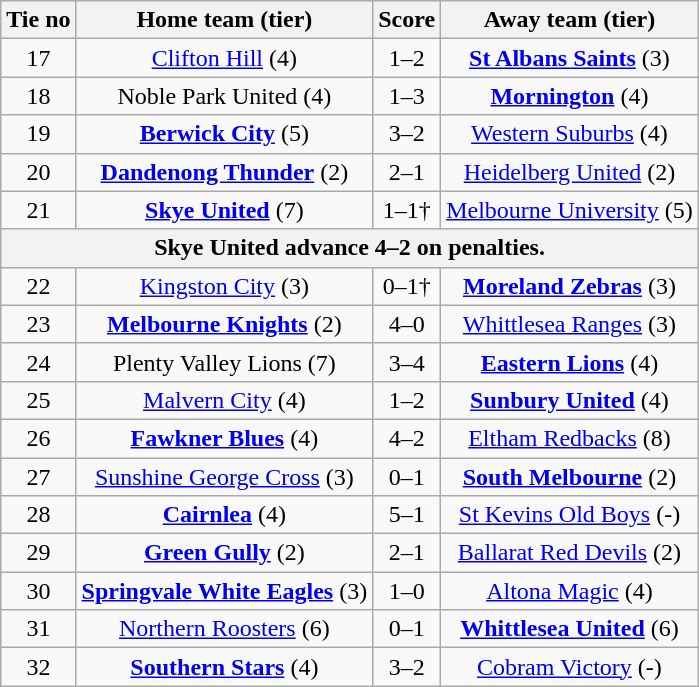<table class="wikitable" style="text-align:center">
<tr>
<th>Tie no</th>
<th>Home team (tier)</th>
<th>Score</th>
<th>Away team (tier)</th>
</tr>
<tr>
<td>17</td>
<td><a href='#'>Clifton Hill</a> (4)</td>
<td>1–2</td>
<td><strong><a href='#'>St Albans Saints</a></strong> (3)</td>
</tr>
<tr>
<td>18</td>
<td>Noble Park United (4)</td>
<td>1–3</td>
<td><strong><a href='#'>Mornington</a></strong> (4)</td>
</tr>
<tr>
<td>19</td>
<td><strong><a href='#'>Berwick City</a></strong> (5)</td>
<td>3–2</td>
<td><a href='#'>Western Suburbs</a> (4)</td>
</tr>
<tr>
<td>20</td>
<td><strong><a href='#'>Dandenong Thunder</a></strong> (2)</td>
<td>2–1</td>
<td><a href='#'>Heidelberg United</a> (2)</td>
</tr>
<tr>
<td>21</td>
<td><strong><a href='#'>Skye United</a></strong> (7)</td>
<td>1–1†</td>
<td><a href='#'>Melbourne University</a> (5)</td>
</tr>
<tr>
<th colspan=4>Skye United advance 4–2 on penalties.</th>
</tr>
<tr>
<td>22</td>
<td><a href='#'>Kingston City</a> (3)</td>
<td>0–1†</td>
<td><strong><a href='#'>Moreland Zebras</a></strong> (3)</td>
</tr>
<tr>
<td>23</td>
<td><strong><a href='#'>Melbourne Knights</a></strong> (2)</td>
<td>4–0</td>
<td><a href='#'>Whittlesea Ranges</a> (3)</td>
</tr>
<tr>
<td>24</td>
<td>Plenty Valley Lions (7)</td>
<td>3–4</td>
<td><strong><a href='#'>Eastern Lions</a></strong> (4)</td>
</tr>
<tr>
<td>25</td>
<td><a href='#'>Malvern City</a> (4)</td>
<td>1–2</td>
<td><strong><a href='#'>Sunbury United</a></strong> (4)</td>
</tr>
<tr>
<td>26</td>
<td><strong><a href='#'>Fawkner Blues</a></strong> (4)</td>
<td>4–2</td>
<td><a href='#'>Eltham Redbacks</a> (8)</td>
</tr>
<tr>
<td>27</td>
<td><a href='#'>Sunshine George Cross</a> (3)</td>
<td>0–1</td>
<td><strong><a href='#'>South Melbourne</a></strong> (2)</td>
</tr>
<tr>
<td>28</td>
<td><strong><a href='#'>Cairnlea</a></strong> (4)</td>
<td>5–1</td>
<td><a href='#'>St Kevins Old Boys</a> (-)</td>
</tr>
<tr>
<td>29</td>
<td><strong><a href='#'>Green Gully</a></strong> (2)</td>
<td>2–1</td>
<td><a href='#'>Ballarat Red Devils</a> (2)</td>
</tr>
<tr>
<td>30</td>
<td><strong><a href='#'>Springvale White Eagles</a></strong> (3)</td>
<td>1–0</td>
<td><a href='#'>Altona Magic</a> (4)</td>
</tr>
<tr>
<td>31</td>
<td><a href='#'>Northern Roosters</a> (6)</td>
<td>0–1</td>
<td><strong><a href='#'>Whittlesea United</a></strong> (6)</td>
</tr>
<tr>
<td>32</td>
<td><strong><a href='#'>Southern Stars</a></strong> (4)</td>
<td>3–2</td>
<td><a href='#'>Cobram Victory</a> (-)</td>
</tr>
</table>
